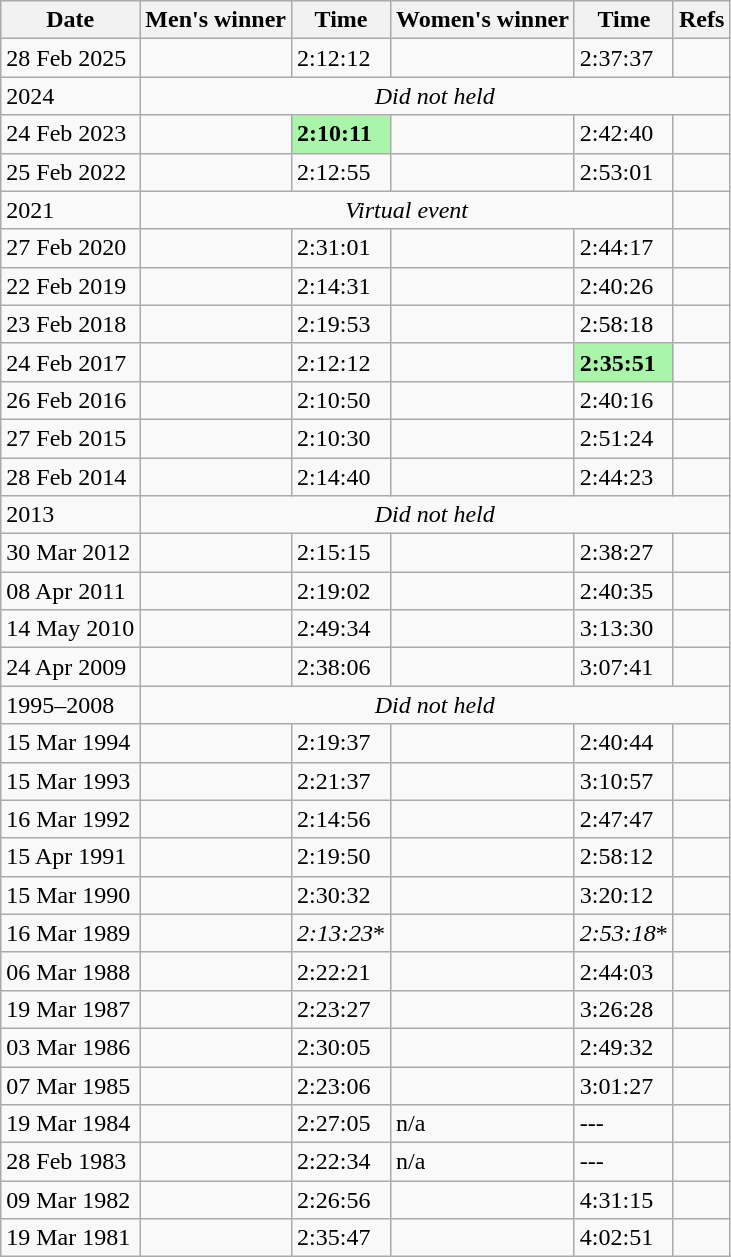<table class="wikitable">
<tr>
<th>Date</th>
<th>Men's winner</th>
<th>Time</th>
<th>Women's winner</th>
<th>Time</th>
<th>Refs</th>
</tr>
<tr>
<td>28 Feb 2025</td>
<td></td>
<td>2:12:12</td>
<td></td>
<td>2:37:37</td>
<td></td>
</tr>
<tr>
<td>2024</td>
<td colspan=5 align=center><em>Did not held</em></td>
</tr>
<tr>
<td>24 Feb 2023</td>
<td></td>
<td bgcolor=#A9F5A9><strong>2:10:11</strong></td>
<td></td>
<td>2:42:40</td>
<td></td>
</tr>
<tr>
<td>25 Feb 2022</td>
<td></td>
<td>2:12:55</td>
<td></td>
<td>2:53:01</td>
<td></td>
</tr>
<tr>
<td>2021</td>
<td colspan=4 align=center><em>Virtual event</em></td>
<td></td>
</tr>
<tr>
<td>27 Feb 2020</td>
<td></td>
<td>2:31:01</td>
<td></td>
<td>2:44:17</td>
<td></td>
</tr>
<tr>
<td>22 Feb 2019</td>
<td></td>
<td>2:14:31</td>
<td></td>
<td>2:40:26</td>
<td></td>
</tr>
<tr>
<td>23 Feb 2018</td>
<td></td>
<td>2:19:53</td>
<td></td>
<td>2:58:18</td>
<td></td>
</tr>
<tr>
<td>24 Feb 2017</td>
<td></td>
<td>2:12:12</td>
<td></td>
<td bgcolor=#A9F5A9><strong>2:35:51</strong></td>
<td></td>
</tr>
<tr>
<td>26 Feb 2016</td>
<td></td>
<td>2:10:50</td>
<td></td>
<td>2:40:16</td>
<td></td>
</tr>
<tr>
<td>27 Feb 2015</td>
<td></td>
<td>2:10:30</td>
<td></td>
<td>2:51:24</td>
<td></td>
</tr>
<tr>
<td>28 Feb 2014</td>
<td></td>
<td>2:14:40</td>
<td></td>
<td>2:44:23</td>
<td></td>
</tr>
<tr>
<td>2013</td>
<td colspan=5 align=center><em>Did not held</em></td>
</tr>
<tr>
<td>30 Mar 2012</td>
<td></td>
<td>2:15:15</td>
<td></td>
<td>2:38:27</td>
<td></td>
</tr>
<tr>
<td>08 Apr 2011</td>
<td></td>
<td>2:19:02</td>
<td></td>
<td>2:40:35</td>
<td></td>
</tr>
<tr>
<td>14 May 2010</td>
<td></td>
<td>2:49:34</td>
<td></td>
<td>3:13:30</td>
<td></td>
</tr>
<tr>
<td>24 Apr 2009</td>
<td></td>
<td>2:38:06</td>
<td></td>
<td>3:07:41</td>
<td></td>
</tr>
<tr>
<td>1995–2008</td>
<td colspan=5 align=center><em>Did not held</em></td>
</tr>
<tr>
<td>15 Mar 1994</td>
<td></td>
<td>2:19:37</td>
<td></td>
<td>2:40:44</td>
<td></td>
</tr>
<tr>
<td>15 Mar 1993</td>
<td></td>
<td>2:21:37</td>
<td></td>
<td>3:10:57</td>
<td></td>
</tr>
<tr>
<td>16 Mar 1992</td>
<td></td>
<td>2:14:56</td>
<td></td>
<td>2:47:47</td>
<td></td>
</tr>
<tr>
<td>15 Apr 1991</td>
<td></td>
<td>2:19:50</td>
<td></td>
<td>2:58:12</td>
<td></td>
</tr>
<tr>
<td>15 Mar 1990</td>
<td></td>
<td>2:30:32</td>
<td></td>
<td>3:20:12</td>
<td></td>
</tr>
<tr>
<td>16 Mar 1989</td>
<td></td>
<td><em>2:13:23</em>*</td>
<td></td>
<td><em>2:53:18</em>*</td>
<td></td>
</tr>
<tr>
<td>06 Mar 1988</td>
<td></td>
<td>2:22:21</td>
<td></td>
<td>2:44:03</td>
<td></td>
</tr>
<tr>
<td>19 Mar 1987</td>
<td></td>
<td>2:23:27</td>
<td></td>
<td>3:26:28</td>
<td></td>
</tr>
<tr>
<td>03 Mar 1986</td>
<td></td>
<td>2:30:05</td>
<td></td>
<td>2:49:32</td>
<td></td>
</tr>
<tr>
<td>07 Mar 1985</td>
<td></td>
<td>2:23:06</td>
<td></td>
<td>3:01:27</td>
<td></td>
</tr>
<tr>
<td>19 Mar 1984</td>
<td></td>
<td>2:27:05</td>
<td>n/a</td>
<td>---</td>
<td></td>
</tr>
<tr>
<td>28 Feb 1983</td>
<td></td>
<td>2:22:34</td>
<td>n/a</td>
<td>---</td>
<td></td>
</tr>
<tr>
<td>09 Mar 1982</td>
<td><br></td>
<td>2:26:56</td>
<td></td>
<td>4:31:15</td>
<td></td>
</tr>
<tr>
<td>19 Mar 1981</td>
<td></td>
<td>2:35:47</td>
<td></td>
<td>4:02:51</td>
<td></td>
</tr>
</table>
